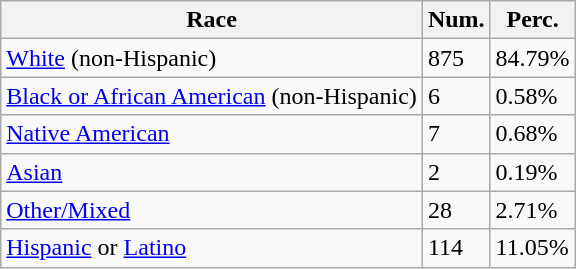<table class="wikitable">
<tr>
<th>Race</th>
<th>Num.</th>
<th>Perc.</th>
</tr>
<tr>
<td><a href='#'>White</a> (non-Hispanic)</td>
<td>875</td>
<td>84.79%</td>
</tr>
<tr>
<td><a href='#'>Black or African American</a> (non-Hispanic)</td>
<td>6</td>
<td>0.58%</td>
</tr>
<tr>
<td><a href='#'>Native American</a></td>
<td>7</td>
<td>0.68%</td>
</tr>
<tr>
<td><a href='#'>Asian</a></td>
<td>2</td>
<td>0.19%</td>
</tr>
<tr>
<td><a href='#'>Other/Mixed</a></td>
<td>28</td>
<td>2.71%</td>
</tr>
<tr>
<td><a href='#'>Hispanic</a> or <a href='#'>Latino</a></td>
<td>114</td>
<td>11.05%</td>
</tr>
</table>
